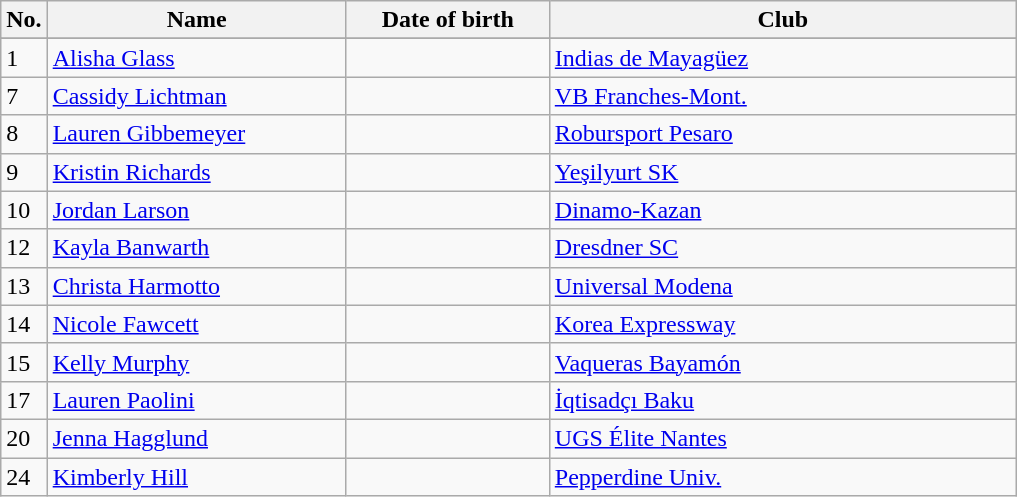<table class=wikitable sortable style=font-size:100%; text-align:center;>
<tr>
<th>No.</th>
<th style=width:12em>Name</th>
<th style=width:8em>Date of birth</th>
<th style=width:19em>Club</th>
</tr>
<tr>
</tr>
<tr ||>
</tr>
<tr>
<td>1</td>
<td><a href='#'>Alisha Glass</a></td>
<td></td>
<td><a href='#'>Indias de Mayagüez</a></td>
</tr>
<tr>
<td>7</td>
<td><a href='#'>Cassidy Lichtman</a></td>
<td></td>
<td><a href='#'>VB Franches-Mont.</a></td>
</tr>
<tr>
<td>8</td>
<td><a href='#'>Lauren Gibbemeyer</a></td>
<td></td>
<td><a href='#'>Robursport Pesaro</a></td>
</tr>
<tr>
<td>9</td>
<td><a href='#'>Kristin Richards </a></td>
<td></td>
<td><a href='#'>Yeşilyurt SK</a></td>
</tr>
<tr>
<td>10</td>
<td><a href='#'>Jordan Larson</a></td>
<td></td>
<td><a href='#'>Dinamo-Kazan</a></td>
</tr>
<tr>
<td>12</td>
<td><a href='#'>Kayla Banwarth</a></td>
<td></td>
<td><a href='#'>Dresdner SC</a></td>
</tr>
<tr>
<td>13</td>
<td><a href='#'>Christa Harmotto</a></td>
<td></td>
<td><a href='#'>Universal Modena</a></td>
</tr>
<tr>
<td>14</td>
<td><a href='#'>Nicole Fawcett</a></td>
<td></td>
<td><a href='#'>Korea Expressway</a></td>
</tr>
<tr>
<td>15</td>
<td><a href='#'>Kelly Murphy</a></td>
<td></td>
<td><a href='#'>Vaqueras Bayamón</a></td>
</tr>
<tr>
<td>17</td>
<td><a href='#'>Lauren Paolini</a></td>
<td></td>
<td><a href='#'>İqtisadçı Baku</a></td>
</tr>
<tr>
<td>20</td>
<td><a href='#'>Jenna Hagglund</a></td>
<td></td>
<td><a href='#'>UGS Élite Nantes</a></td>
</tr>
<tr>
<td>24</td>
<td><a href='#'>Kimberly Hill</a></td>
<td></td>
<td><a href='#'>Pepperdine Univ.</a></td>
</tr>
</table>
